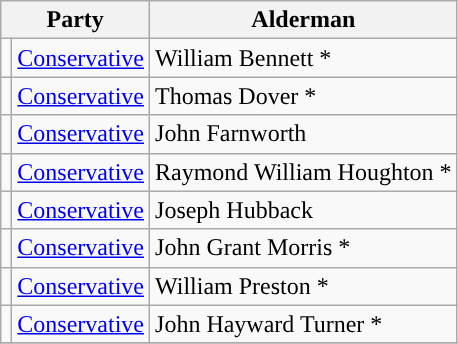<table class="wikitable">
<tr>
<th colspan="2">Party</th>
<th>Alderman</th>
</tr>
<tr>
<td style="background-color:"></td>
<td><a href='#'>Conservative</a></td>
<td>William Bennett *</td>
</tr>
<tr>
<td style="background-color:"></td>
<td><a href='#'>Conservative</a></td>
<td>Thomas Dover *</td>
</tr>
<tr>
<td style="background-color:"></td>
<td><a href='#'>Conservative</a></td>
<td>John Farnworth</td>
</tr>
<tr>
<td style="background-color:"></td>
<td><a href='#'>Conservative</a></td>
<td>Raymond William Houghton *</td>
</tr>
<tr>
<td style="background-color:"></td>
<td><a href='#'>Conservative</a></td>
<td>Joseph Hubback</td>
</tr>
<tr>
<td style="background-color:"></td>
<td><a href='#'>Conservative</a></td>
<td>John Grant Morris *</td>
</tr>
<tr>
<td style="background-color:"></td>
<td><a href='#'>Conservative</a></td>
<td>William Preston *</td>
</tr>
<tr>
<td style="background-color:"></td>
<td><a href='#'>Conservative</a></td>
<td>John Hayward Turner *</td>
</tr>
<tr>
</tr>
</table>
